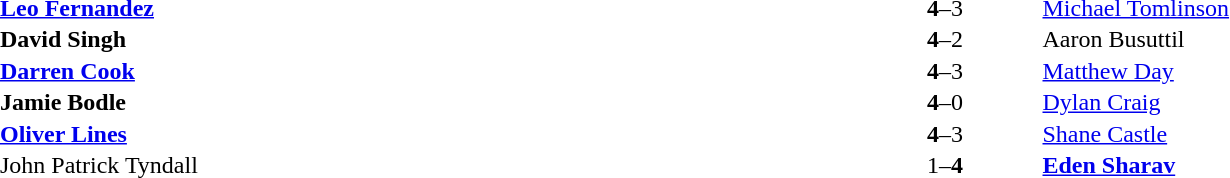<table width="100%" cellspacing="1">
<tr>
<th width=45%></th>
<th width=10%></th>
<th width=45%></th>
</tr>
<tr>
<td> <strong><a href='#'>Leo Fernandez</a></strong></td>
<td align="center"><strong>4</strong>–3</td>
<td> <a href='#'>Michael Tomlinson</a></td>
</tr>
<tr>
<td> <strong>David Singh</strong></td>
<td align="center"><strong>4</strong>–2</td>
<td> Aaron Busuttil</td>
</tr>
<tr>
<td> <strong><a href='#'>Darren Cook</a></strong></td>
<td align="center"><strong>4</strong>–3</td>
<td> <a href='#'>Matthew Day</a></td>
</tr>
<tr>
<td> <strong>Jamie Bodle</strong></td>
<td align="center"><strong>4</strong>–0</td>
<td> <a href='#'>Dylan Craig</a></td>
</tr>
<tr>
<td> <strong><a href='#'>Oliver Lines</a></strong></td>
<td align="center"><strong>4</strong>–3</td>
<td> <a href='#'>Shane Castle</a></td>
</tr>
<tr>
<td> John Patrick Tyndall</td>
<td align="center">1–<strong>4</strong></td>
<td> <strong><a href='#'>Eden Sharav</a></strong></td>
</tr>
</table>
